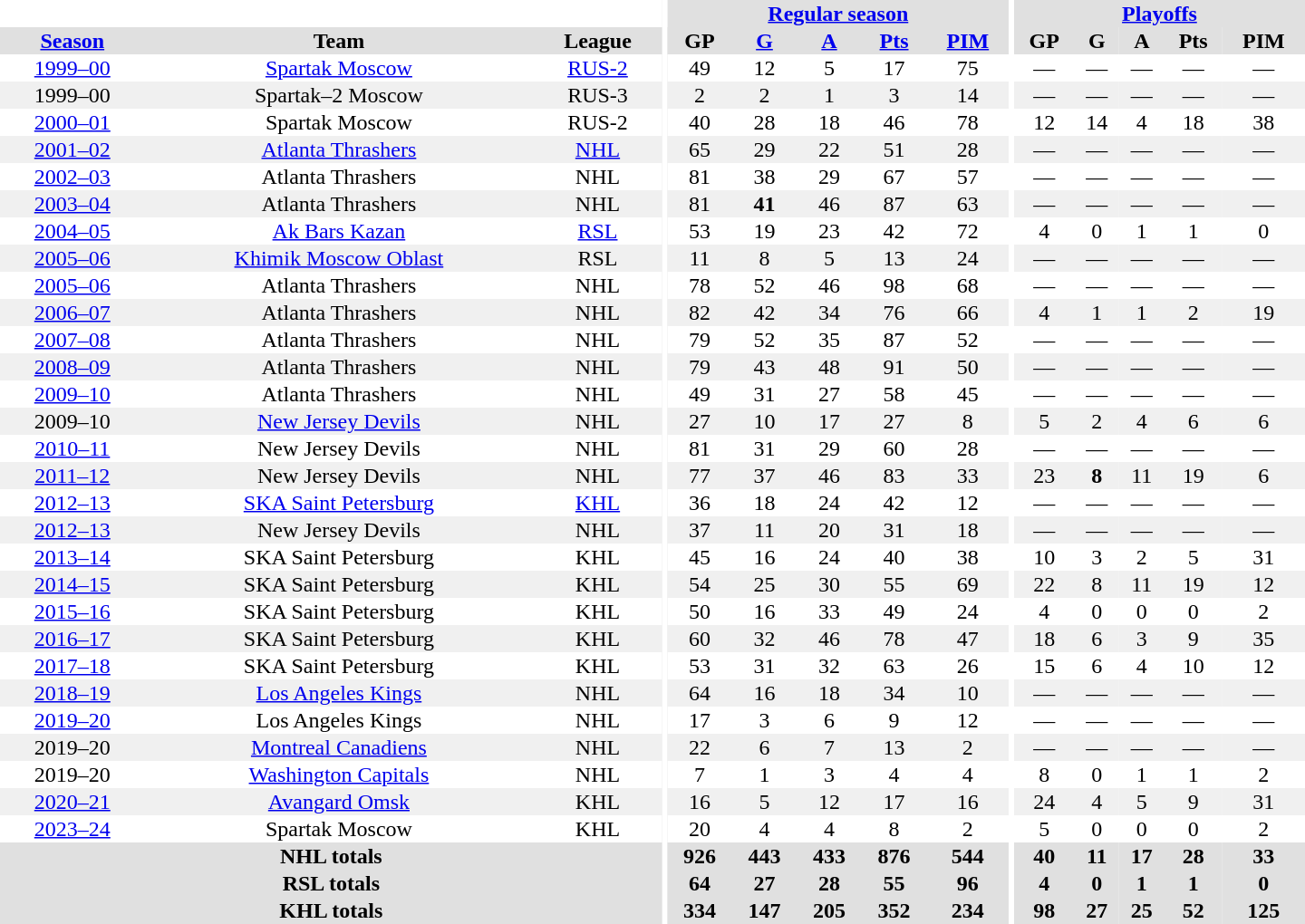<table border="0" cellpadding="1" cellspacing="0" style="text-align:center; width:60em">
<tr bgcolor="#e0e0e0">
<th colspan="3" bgcolor="#ffffff"></th>
<th rowspan="101" bgcolor="#ffffff"></th>
<th colspan="5"><a href='#'>Regular season</a></th>
<th rowspan="101" bgcolor="#ffffff"></th>
<th colspan="5"><a href='#'>Playoffs</a></th>
</tr>
<tr bgcolor="#e0e0e0">
<th><a href='#'>Season</a></th>
<th>Team</th>
<th>League</th>
<th>GP</th>
<th><a href='#'>G</a></th>
<th><a href='#'>A</a></th>
<th><a href='#'>Pts</a></th>
<th><a href='#'>PIM</a></th>
<th>GP</th>
<th>G</th>
<th>A</th>
<th>Pts</th>
<th>PIM</th>
</tr>
<tr>
<td><a href='#'>1999–00</a></td>
<td><a href='#'>Spartak Moscow</a></td>
<td><a href='#'>RUS-2</a></td>
<td>49</td>
<td>12</td>
<td>5</td>
<td>17</td>
<td>75</td>
<td>—</td>
<td>—</td>
<td>—</td>
<td>—</td>
<td>—</td>
</tr>
<tr bgcolor="#f0f0f0">
<td>1999–00</td>
<td>Spartak–2 Moscow</td>
<td>RUS-3</td>
<td>2</td>
<td>2</td>
<td>1</td>
<td>3</td>
<td>14</td>
<td>—</td>
<td>—</td>
<td>—</td>
<td>—</td>
<td>—</td>
</tr>
<tr>
<td><a href='#'>2000–01</a></td>
<td>Spartak Moscow</td>
<td>RUS-2</td>
<td>40</td>
<td>28</td>
<td>18</td>
<td>46</td>
<td>78</td>
<td>12</td>
<td>14</td>
<td>4</td>
<td>18</td>
<td>38</td>
</tr>
<tr bgcolor="#f0f0f0">
<td><a href='#'>2001–02</a></td>
<td><a href='#'>Atlanta Thrashers</a></td>
<td><a href='#'>NHL</a></td>
<td>65</td>
<td>29</td>
<td>22</td>
<td>51</td>
<td>28</td>
<td>—</td>
<td>—</td>
<td>—</td>
<td>—</td>
<td>—</td>
</tr>
<tr>
<td><a href='#'>2002–03</a></td>
<td>Atlanta Thrashers</td>
<td>NHL</td>
<td>81</td>
<td>38</td>
<td>29</td>
<td>67</td>
<td>57</td>
<td>—</td>
<td>—</td>
<td>—</td>
<td>—</td>
<td>—</td>
</tr>
<tr bgcolor="#f0f0f0">
<td><a href='#'>2003–04</a></td>
<td>Atlanta Thrashers</td>
<td>NHL</td>
<td>81</td>
<td><strong>41</strong></td>
<td>46</td>
<td>87</td>
<td>63</td>
<td>—</td>
<td>—</td>
<td>—</td>
<td>—</td>
<td>—</td>
</tr>
<tr>
<td><a href='#'>2004–05</a></td>
<td><a href='#'>Ak Bars Kazan</a></td>
<td><a href='#'>RSL</a></td>
<td>53</td>
<td>19</td>
<td>23</td>
<td>42</td>
<td>72</td>
<td>4</td>
<td>0</td>
<td>1</td>
<td>1</td>
<td>0</td>
</tr>
<tr bgcolor="#f0f0f0">
<td><a href='#'>2005–06</a></td>
<td><a href='#'>Khimik Moscow Oblast</a></td>
<td>RSL</td>
<td>11</td>
<td>8</td>
<td>5</td>
<td>13</td>
<td>24</td>
<td>—</td>
<td>—</td>
<td>—</td>
<td>—</td>
<td>—</td>
</tr>
<tr>
<td><a href='#'>2005–06</a></td>
<td>Atlanta Thrashers</td>
<td>NHL</td>
<td>78</td>
<td>52</td>
<td>46</td>
<td>98</td>
<td>68</td>
<td>—</td>
<td>—</td>
<td>—</td>
<td>—</td>
<td>—</td>
</tr>
<tr bgcolor="#f0f0f0">
<td><a href='#'>2006–07</a></td>
<td>Atlanta Thrashers</td>
<td>NHL</td>
<td>82</td>
<td>42</td>
<td>34</td>
<td>76</td>
<td>66</td>
<td>4</td>
<td>1</td>
<td>1</td>
<td>2</td>
<td>19</td>
</tr>
<tr>
<td><a href='#'>2007–08</a></td>
<td>Atlanta Thrashers</td>
<td>NHL</td>
<td>79</td>
<td>52</td>
<td>35</td>
<td>87</td>
<td>52</td>
<td>—</td>
<td>—</td>
<td>—</td>
<td>—</td>
<td>—</td>
</tr>
<tr bgcolor="#f0f0f0">
<td><a href='#'>2008–09</a></td>
<td>Atlanta Thrashers</td>
<td>NHL</td>
<td>79</td>
<td>43</td>
<td>48</td>
<td>91</td>
<td>50</td>
<td>—</td>
<td>—</td>
<td>—</td>
<td>—</td>
<td>—</td>
</tr>
<tr>
<td><a href='#'>2009–10</a></td>
<td>Atlanta Thrashers</td>
<td>NHL</td>
<td>49</td>
<td>31</td>
<td>27</td>
<td>58</td>
<td>45</td>
<td>—</td>
<td>—</td>
<td>—</td>
<td>—</td>
<td>—</td>
</tr>
<tr bgcolor="#f0f0f0">
<td>2009–10</td>
<td><a href='#'>New Jersey Devils</a></td>
<td>NHL</td>
<td>27</td>
<td>10</td>
<td>17</td>
<td>27</td>
<td>8</td>
<td>5</td>
<td>2</td>
<td>4</td>
<td>6</td>
<td>6</td>
</tr>
<tr>
<td><a href='#'>2010–11</a></td>
<td>New Jersey Devils</td>
<td>NHL</td>
<td>81</td>
<td>31</td>
<td>29</td>
<td>60</td>
<td>28</td>
<td>—</td>
<td>—</td>
<td>—</td>
<td>—</td>
<td>—</td>
</tr>
<tr bgcolor="#f0f0f0">
<td><a href='#'>2011–12</a></td>
<td>New Jersey Devils</td>
<td>NHL</td>
<td>77</td>
<td>37</td>
<td>46</td>
<td>83</td>
<td>33</td>
<td>23</td>
<td><strong>8</strong></td>
<td>11</td>
<td>19</td>
<td>6</td>
</tr>
<tr>
<td><a href='#'>2012–13</a></td>
<td><a href='#'>SKA Saint Petersburg</a></td>
<td><a href='#'>KHL</a></td>
<td>36</td>
<td>18</td>
<td>24</td>
<td>42</td>
<td>12</td>
<td>—</td>
<td>—</td>
<td>—</td>
<td>—</td>
<td>—</td>
</tr>
<tr bgcolor="#f0f0f0">
<td><a href='#'>2012–13</a></td>
<td>New Jersey Devils</td>
<td>NHL</td>
<td>37</td>
<td>11</td>
<td>20</td>
<td>31</td>
<td>18</td>
<td>—</td>
<td>—</td>
<td>—</td>
<td>—</td>
<td>—</td>
</tr>
<tr>
<td><a href='#'>2013–14</a></td>
<td>SKA Saint Petersburg</td>
<td>KHL</td>
<td>45</td>
<td>16</td>
<td>24</td>
<td>40</td>
<td>38</td>
<td>10</td>
<td>3</td>
<td>2</td>
<td>5</td>
<td>31</td>
</tr>
<tr bgcolor="#f0f0f0">
<td><a href='#'>2014–15</a></td>
<td>SKA Saint Petersburg</td>
<td>KHL</td>
<td>54</td>
<td>25</td>
<td>30</td>
<td>55</td>
<td>69</td>
<td>22</td>
<td>8</td>
<td>11</td>
<td>19</td>
<td>12</td>
</tr>
<tr>
<td><a href='#'>2015–16</a></td>
<td>SKA Saint Petersburg</td>
<td>KHL</td>
<td>50</td>
<td>16</td>
<td>33</td>
<td>49</td>
<td>24</td>
<td>4</td>
<td>0</td>
<td>0</td>
<td>0</td>
<td>2</td>
</tr>
<tr bgcolor="#f0f0f0">
<td><a href='#'>2016–17</a></td>
<td>SKA Saint Petersburg</td>
<td>KHL</td>
<td>60</td>
<td>32</td>
<td>46</td>
<td>78</td>
<td>47</td>
<td>18</td>
<td>6</td>
<td>3</td>
<td>9</td>
<td>35</td>
</tr>
<tr>
<td><a href='#'>2017–18</a></td>
<td>SKA Saint Petersburg</td>
<td>KHL</td>
<td>53</td>
<td>31</td>
<td>32</td>
<td>63</td>
<td>26</td>
<td>15</td>
<td>6</td>
<td>4</td>
<td>10</td>
<td>12</td>
</tr>
<tr bgcolor="#f0f0f0">
<td><a href='#'>2018–19</a></td>
<td><a href='#'>Los Angeles Kings</a></td>
<td>NHL</td>
<td>64</td>
<td>16</td>
<td>18</td>
<td>34</td>
<td>10</td>
<td>—</td>
<td>—</td>
<td>—</td>
<td>—</td>
<td>—</td>
</tr>
<tr>
<td><a href='#'>2019–20</a></td>
<td>Los Angeles Kings</td>
<td>NHL</td>
<td>17</td>
<td>3</td>
<td>6</td>
<td>9</td>
<td>12</td>
<td>—</td>
<td>—</td>
<td>—</td>
<td>—</td>
<td>—</td>
</tr>
<tr bgcolor="#f0f0f0">
<td>2019–20</td>
<td><a href='#'>Montreal Canadiens</a></td>
<td>NHL</td>
<td>22</td>
<td>6</td>
<td>7</td>
<td>13</td>
<td>2</td>
<td>—</td>
<td>—</td>
<td>—</td>
<td>—</td>
<td>—</td>
</tr>
<tr>
<td>2019–20</td>
<td><a href='#'>Washington Capitals</a></td>
<td>NHL</td>
<td>7</td>
<td>1</td>
<td>3</td>
<td>4</td>
<td>4</td>
<td>8</td>
<td>0</td>
<td>1</td>
<td>1</td>
<td>2</td>
</tr>
<tr bgcolor="#f0f0f0">
<td><a href='#'>2020–21</a></td>
<td><a href='#'>Avangard Omsk</a></td>
<td>KHL</td>
<td>16</td>
<td>5</td>
<td>12</td>
<td>17</td>
<td>16</td>
<td>24</td>
<td>4</td>
<td>5</td>
<td>9</td>
<td>31</td>
</tr>
<tr>
<td><a href='#'>2023–24</a></td>
<td>Spartak Moscow</td>
<td>KHL</td>
<td>20</td>
<td>4</td>
<td>4</td>
<td>8</td>
<td>2</td>
<td>5</td>
<td>0</td>
<td>0</td>
<td>0</td>
<td>2</td>
</tr>
<tr bgcolor="#e0e0e0">
<th colspan="3">NHL totals</th>
<th>926</th>
<th>443</th>
<th>433</th>
<th>876</th>
<th>544</th>
<th>40</th>
<th>11</th>
<th>17</th>
<th>28</th>
<th>33</th>
</tr>
<tr bgcolor="#e0e0e0">
<th colspan="3">RSL totals</th>
<th>64</th>
<th>27</th>
<th>28</th>
<th>55</th>
<th>96</th>
<th>4</th>
<th>0</th>
<th>1</th>
<th>1</th>
<th>0</th>
</tr>
<tr bgcolor="#e0e0e0">
<th colspan="3">KHL totals</th>
<th>334</th>
<th>147</th>
<th>205</th>
<th>352</th>
<th>234</th>
<th>98</th>
<th>27</th>
<th>25</th>
<th>52</th>
<th>125</th>
</tr>
</table>
